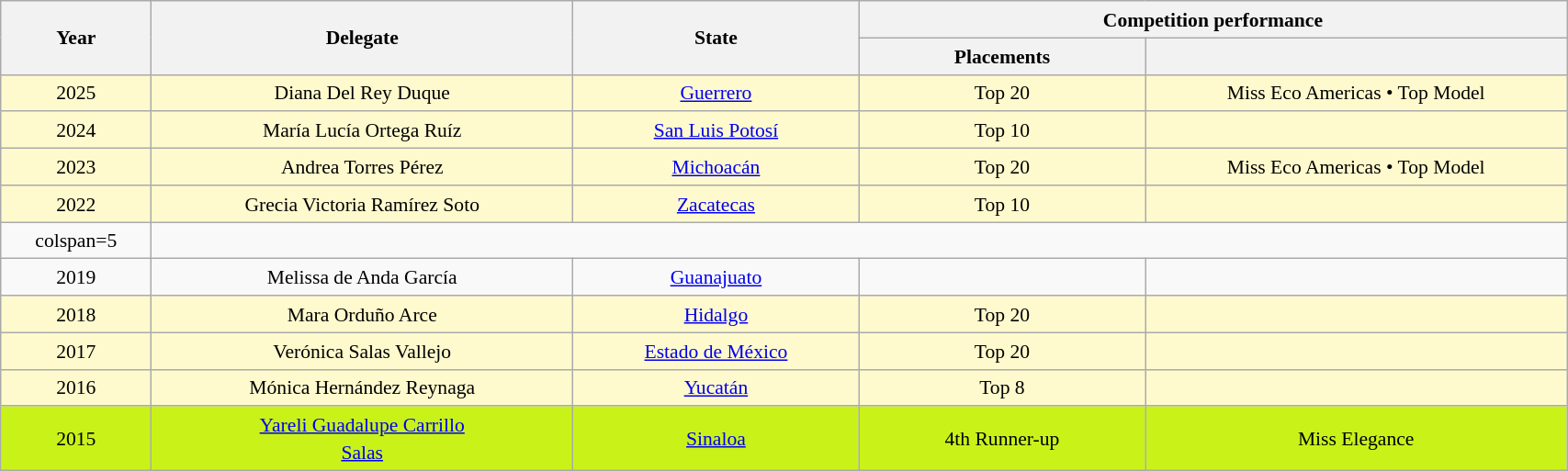<table class="wikitable" style="text-align:center; line-height:20px; font-size:90%; width:90%;">
<tr>
<th rowspan="2"  width=60px>Year</th>
<th rowspan="2"  width=180px>Delegate</th>
<th rowspan="2"  width=120px>State</th>
<th colspan="2"  width=200px>Competition performance</th>
</tr>
<tr>
<th width=120px>Placements</th>
<th width=180px></th>
</tr>
<tr style="background:#FFFACD">
<td>2025</td>
<td>Diana Del Rey Duque</td>
<td><a href='#'>Guerrero</a></td>
<td>Top 20</td>
<td>Miss Eco Americas • Top Model</td>
</tr>
<tr style="background:#FFFACD">
<td>2024</td>
<td>María Lucía Ortega Ruíz</td>
<td><a href='#'>San Luis Potosí</a></td>
<td>Top 10</td>
<td></td>
</tr>
<tr style="background:#FFFACD">
<td>2023</td>
<td>Andrea Torres Pérez</td>
<td><a href='#'>Michoacán</a></td>
<td>Top 20</td>
<td>Miss Eco Americas • Top Model</td>
</tr>
<tr style="background:#FFFACD">
<td>2022</td>
<td>Grecia Victoria Ramírez Soto</td>
<td><a href='#'>Zacatecas</a></td>
<td>Top 10</td>
<td></td>
</tr>
<tr>
<td>colspan=5 </td>
</tr>
<tr>
<td>2019</td>
<td>Melissa de Anda García</td>
<td><a href='#'>Guanajuato</a></td>
<td></td>
<td></td>
</tr>
<tr style="background:#FFFACD">
<td>2018</td>
<td>Mara Orduño Arce</td>
<td><a href='#'>Hidalgo</a></td>
<td>Top 20</td>
<td></td>
</tr>
<tr style="background:#FFFACD">
<td>2017</td>
<td>Verónica Salas Vallejo</td>
<td><a href='#'>Estado de México</a></td>
<td>Top 20</td>
<td></td>
</tr>
<tr style="background:#FFFACD">
<td>2016</td>
<td>Mónica Hernández Reynaga</td>
<td><a href='#'>Yucatán</a></td>
<td>Top 8</td>
<td></td>
</tr>
<tr style="background:#c9f318">
<td>2015</td>
<td><a href='#'>Yareli Guadalupe Carrillo<br>Salas</a></td>
<td><a href='#'>Sinaloa</a></td>
<td>4th Runner-up</td>
<td>Miss Elegance</td>
</tr>
</table>
